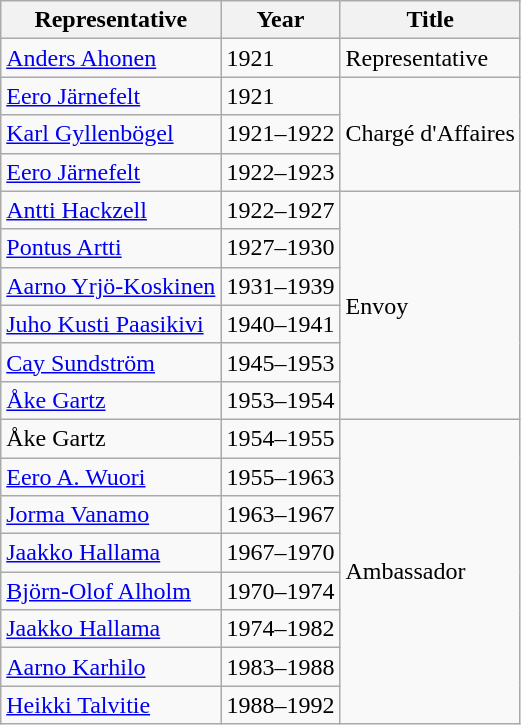<table class="wikitable sortable">
<tr>
<th>Representative</th>
<th>Year</th>
<th>Title</th>
</tr>
<tr>
<td><a href='#'>Anders Ahonen</a></td>
<td>1921</td>
<td>Representative</td>
</tr>
<tr>
<td><a href='#'>Eero Järnefelt</a></td>
<td>1921</td>
<td rowspan="3">Chargé d'Affaires</td>
</tr>
<tr>
<td><a href='#'>Karl Gyllenbögel</a></td>
<td>1921–1922</td>
</tr>
<tr>
<td><a href='#'>Eero Järnefelt</a></td>
<td>1922–1923</td>
</tr>
<tr>
<td><a href='#'>Antti Hackzell</a></td>
<td>1922–1927</td>
<td rowspan="6">Envoy</td>
</tr>
<tr>
<td><a href='#'>Pontus Artti</a></td>
<td>1927–1930</td>
</tr>
<tr>
<td><a href='#'>Aarno Yrjö-Koskinen</a></td>
<td>1931–1939</td>
</tr>
<tr>
<td><a href='#'>Juho Kusti Paasikivi</a></td>
<td>1940–1941</td>
</tr>
<tr>
<td><a href='#'>Cay Sundström</a></td>
<td>1945–1953</td>
</tr>
<tr>
<td><a href='#'>Åke Gartz</a></td>
<td>1953–1954</td>
</tr>
<tr>
<td>Åke Gartz</td>
<td>1954–1955</td>
<td rowspan="8">Ambassador</td>
</tr>
<tr>
<td><a href='#'>Eero A. Wuori</a></td>
<td>1955–1963</td>
</tr>
<tr>
<td><a href='#'>Jorma Vanamo</a></td>
<td>1963–1967</td>
</tr>
<tr>
<td><a href='#'>Jaakko Hallama</a></td>
<td>1967–1970</td>
</tr>
<tr>
<td><a href='#'>Björn-Olof Alholm</a></td>
<td>1970–1974</td>
</tr>
<tr>
<td><a href='#'>Jaakko Hallama</a></td>
<td>1974–1982</td>
</tr>
<tr>
<td><a href='#'>Aarno Karhilo</a></td>
<td>1983–1988</td>
</tr>
<tr>
<td><a href='#'>Heikki Talvitie</a></td>
<td>1988–1992</td>
</tr>
</table>
